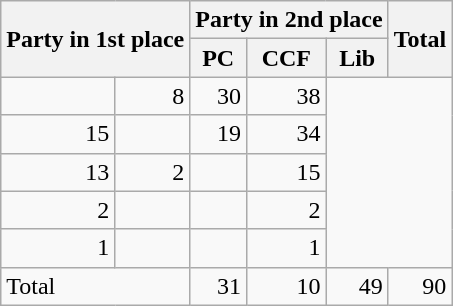<table class="wikitable" style="text-align:right;">
<tr>
<th rowspan="2" colspan="2" style="text-align:left;">Party in 1st place</th>
<th colspan="3">Party in 2nd place</th>
<th rowspan="2">Total</th>
</tr>
<tr>
<th>PC</th>
<th>CCF</th>
<th>Lib</th>
</tr>
<tr>
<td></td>
<td>8</td>
<td>30</td>
<td>38</td>
</tr>
<tr>
<td>15</td>
<td></td>
<td>19</td>
<td>34</td>
</tr>
<tr>
<td>13</td>
<td>2</td>
<td></td>
<td>15</td>
</tr>
<tr>
<td>2</td>
<td></td>
<td></td>
<td>2</td>
</tr>
<tr>
<td>1</td>
<td></td>
<td></td>
<td>1</td>
</tr>
<tr>
<td colspan="2" style="text-align:left;">Total</td>
<td>31</td>
<td>10</td>
<td>49</td>
<td>90</td>
</tr>
</table>
